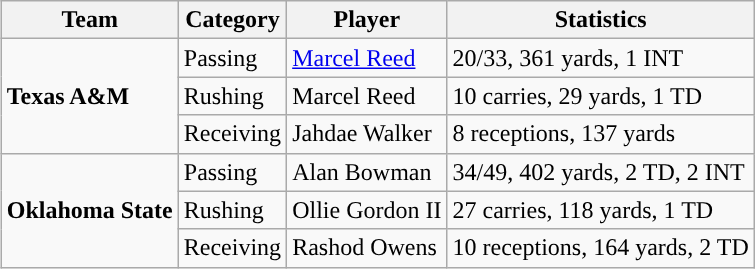<table class="wikitable" style="float: right;">
<tr>
<th>Team</th>
<th>Category</th>
<th>Player</th>
<th>Statistics</th>
</tr>
<tr>
<td rowspan=3><strong>Texas A&M</strong></td>
<td>Passing</td>
<td><a href='#'>Marcel Reed</a></td>
<td>20/33, 361 yards, 1 INT</td>
</tr>
<tr>
<td>Rushing</td>
<td>Marcel Reed</td>
<td>10 carries, 29 yards, 1 TD</td>
</tr>
<tr>
<td>Receiving</td>
<td>Jahdae Walker</td>
<td>8 receptions, 137 yards</td>
</tr>
<tr>
<td rowspan=3><strong>Oklahoma State</strong></td>
<td>Passing</td>
<td>Alan Bowman</td>
<td>34/49, 402 yards, 2 TD, 2 INT</td>
</tr>
<tr>
<td>Rushing</td>
<td>Ollie Gordon II</td>
<td>27 carries, 118 yards, 1 TD</td>
</tr>
<tr>
<td>Receiving</td>
<td>Rashod Owens</td>
<td>10 receptions, 164 yards, 2 TD</td>
</tr>
</table>
